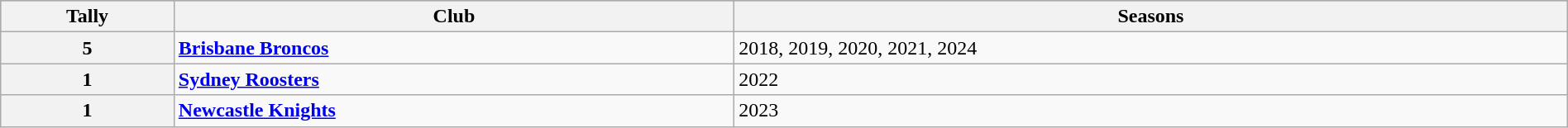<table class="wikitable" style="width:100%;">
<tr style="background:#bdb76b;">
<th>Tally</th>
<th>Club</th>
<th>Seasons</th>
</tr>
<tr>
<th>5</th>
<td> <strong><a href='#'>Brisbane Broncos</a></strong></td>
<td>2018, 2019, 2020, 2021, 2024</td>
</tr>
<tr>
<th>1</th>
<td> <strong><a href='#'>Sydney Roosters</a></strong></td>
<td>2022</td>
</tr>
<tr>
<th>1</th>
<td> <strong><a href='#'>Newcastle Knights</a></strong></td>
<td>2023</td>
</tr>
</table>
